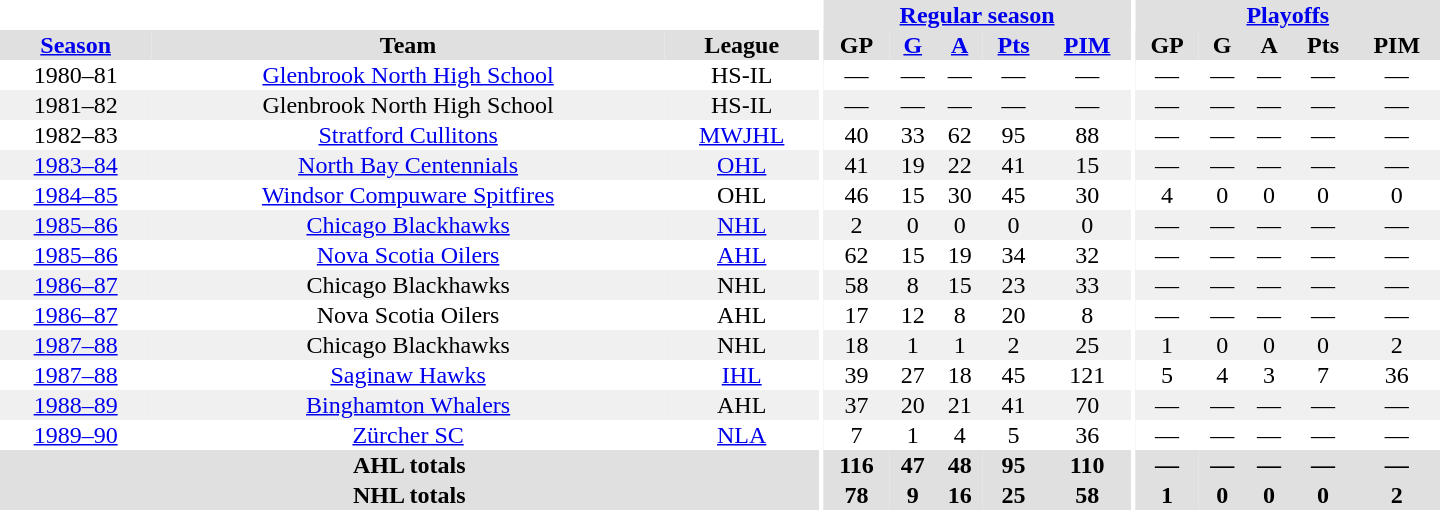<table border="0" cellpadding="1" cellspacing="0" style="text-align:center; width:60em">
<tr bgcolor="#e0e0e0">
<th colspan="3" bgcolor="#ffffff"></th>
<th rowspan="100" bgcolor="#ffffff"></th>
<th colspan="5"><a href='#'>Regular season</a></th>
<th rowspan="100" bgcolor="#ffffff"></th>
<th colspan="5"><a href='#'>Playoffs</a></th>
</tr>
<tr bgcolor="#e0e0e0">
<th><a href='#'>Season</a></th>
<th>Team</th>
<th>League</th>
<th>GP</th>
<th><a href='#'>G</a></th>
<th><a href='#'>A</a></th>
<th><a href='#'>Pts</a></th>
<th><a href='#'>PIM</a></th>
<th>GP</th>
<th>G</th>
<th>A</th>
<th>Pts</th>
<th>PIM</th>
</tr>
<tr>
<td>1980–81</td>
<td><a href='#'>Glenbrook North High School</a></td>
<td>HS-IL</td>
<td>—</td>
<td>—</td>
<td>—</td>
<td>—</td>
<td>—</td>
<td>—</td>
<td>—</td>
<td>—</td>
<td>—</td>
<td>—</td>
</tr>
<tr bgcolor="#f0f0f0">
<td>1981–82</td>
<td>Glenbrook North High School</td>
<td>HS-IL</td>
<td>—</td>
<td>—</td>
<td>—</td>
<td>—</td>
<td>—</td>
<td>—</td>
<td>—</td>
<td>—</td>
<td>—</td>
<td>—</td>
</tr>
<tr>
<td>1982–83</td>
<td><a href='#'>Stratford Cullitons</a></td>
<td><a href='#'>MWJHL</a></td>
<td>40</td>
<td>33</td>
<td>62</td>
<td>95</td>
<td>88</td>
<td>—</td>
<td>—</td>
<td>—</td>
<td>—</td>
<td>—</td>
</tr>
<tr bgcolor="#f0f0f0">
<td><a href='#'>1983–84</a></td>
<td><a href='#'>North Bay Centennials</a></td>
<td><a href='#'>OHL</a></td>
<td>41</td>
<td>19</td>
<td>22</td>
<td>41</td>
<td>15</td>
<td>—</td>
<td>—</td>
<td>—</td>
<td>—</td>
<td>—</td>
</tr>
<tr>
<td><a href='#'>1984–85</a></td>
<td><a href='#'>Windsor Compuware Spitfires</a></td>
<td>OHL</td>
<td>46</td>
<td>15</td>
<td>30</td>
<td>45</td>
<td>30</td>
<td>4</td>
<td>0</td>
<td>0</td>
<td>0</td>
<td>0</td>
</tr>
<tr bgcolor="#f0f0f0">
<td><a href='#'>1985–86</a></td>
<td><a href='#'>Chicago Blackhawks</a></td>
<td><a href='#'>NHL</a></td>
<td>2</td>
<td>0</td>
<td>0</td>
<td>0</td>
<td>0</td>
<td>—</td>
<td>—</td>
<td>—</td>
<td>—</td>
<td>—</td>
</tr>
<tr>
<td><a href='#'>1985–86</a></td>
<td><a href='#'>Nova Scotia Oilers</a></td>
<td><a href='#'>AHL</a></td>
<td>62</td>
<td>15</td>
<td>19</td>
<td>34</td>
<td>32</td>
<td>—</td>
<td>—</td>
<td>—</td>
<td>—</td>
<td>—</td>
</tr>
<tr bgcolor="#f0f0f0">
<td><a href='#'>1986–87</a></td>
<td>Chicago Blackhawks</td>
<td>NHL</td>
<td>58</td>
<td>8</td>
<td>15</td>
<td>23</td>
<td>33</td>
<td>—</td>
<td>—</td>
<td>—</td>
<td>—</td>
<td>—</td>
</tr>
<tr>
<td><a href='#'>1986–87</a></td>
<td>Nova Scotia Oilers</td>
<td>AHL</td>
<td>17</td>
<td>12</td>
<td>8</td>
<td>20</td>
<td>8</td>
<td>—</td>
<td>—</td>
<td>—</td>
<td>—</td>
<td>—</td>
</tr>
<tr bgcolor="#f0f0f0">
<td><a href='#'>1987–88</a></td>
<td>Chicago Blackhawks</td>
<td>NHL</td>
<td>18</td>
<td>1</td>
<td>1</td>
<td>2</td>
<td>25</td>
<td>1</td>
<td>0</td>
<td>0</td>
<td>0</td>
<td>2</td>
</tr>
<tr>
<td><a href='#'>1987–88</a></td>
<td><a href='#'>Saginaw Hawks</a></td>
<td><a href='#'>IHL</a></td>
<td>39</td>
<td>27</td>
<td>18</td>
<td>45</td>
<td>121</td>
<td>5</td>
<td>4</td>
<td>3</td>
<td>7</td>
<td>36</td>
</tr>
<tr bgcolor="#f0f0f0">
<td><a href='#'>1988–89</a></td>
<td><a href='#'>Binghamton Whalers</a></td>
<td>AHL</td>
<td>37</td>
<td>20</td>
<td>21</td>
<td>41</td>
<td>70</td>
<td>—</td>
<td>—</td>
<td>—</td>
<td>—</td>
<td>—</td>
</tr>
<tr>
<td><a href='#'>1989–90</a></td>
<td><a href='#'>Zürcher SC</a></td>
<td><a href='#'>NLA</a></td>
<td>7</td>
<td>1</td>
<td>4</td>
<td>5</td>
<td>36</td>
<td>—</td>
<td>—</td>
<td>—</td>
<td>—</td>
<td>—</td>
</tr>
<tr bgcolor="#e0e0e0">
<th colspan="3">AHL totals</th>
<th>116</th>
<th>47</th>
<th>48</th>
<th>95</th>
<th>110</th>
<th>—</th>
<th>—</th>
<th>—</th>
<th>—</th>
<th>—</th>
</tr>
<tr bgcolor="#e0e0e0">
<th colspan="3">NHL totals</th>
<th>78</th>
<th>9</th>
<th>16</th>
<th>25</th>
<th>58</th>
<th>1</th>
<th>0</th>
<th>0</th>
<th>0</th>
<th>2</th>
</tr>
</table>
